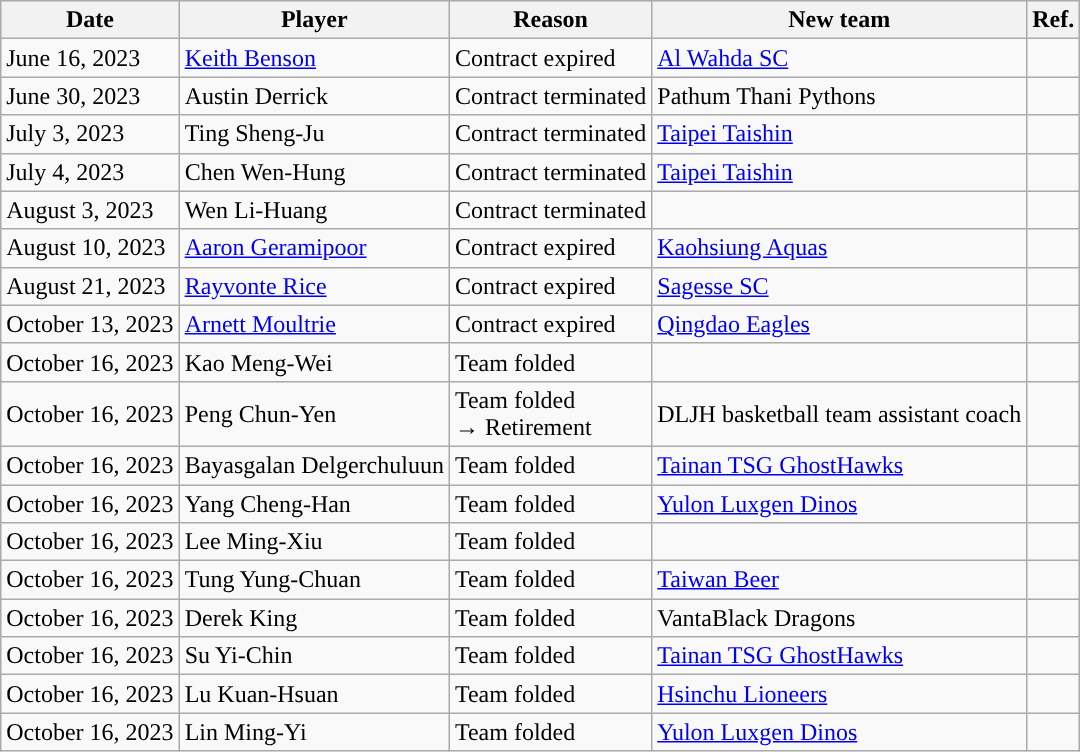<table class="wikitable">
<tr>
<th>Date</th>
<th>Player</th>
<th>Reason</th>
<th>New team</th>
<th>Ref.</th>
</tr>
<tr>
<td>June 16, 2023</td>
<td><a href='#'>Keith Benson</a></td>
<td>Contract expired</td>
<td> <a href='#'>Al Wahda SC</a></td>
<td></td>
</tr>
<tr>
<td>June 30, 2023</td>
<td>Austin Derrick</td>
<td>Contract terminated</td>
<td> Pathum Thani Pythons</td>
<td></td>
</tr>
<tr>
<td>July 3, 2023</td>
<td>Ting Sheng-Ju</td>
<td>Contract terminated</td>
<td> <a href='#'>Taipei Taishin</a></td>
<td></td>
</tr>
<tr>
<td>July 4, 2023</td>
<td>Chen Wen-Hung</td>
<td>Contract terminated</td>
<td> <a href='#'>Taipei Taishin</a></td>
<td></td>
</tr>
<tr>
<td>August 3, 2023</td>
<td>Wen Li-Huang</td>
<td>Contract terminated</td>
<td></td>
<td></td>
</tr>
<tr>
<td>August 10, 2023</td>
<td><a href='#'>Aaron Geramipoor</a></td>
<td>Contract expired</td>
<td> <a href='#'>Kaohsiung Aquas</a></td>
<td></td>
</tr>
<tr>
<td>August 21, 2023</td>
<td><a href='#'>Rayvonte Rice</a></td>
<td>Contract expired</td>
<td> <a href='#'>Sagesse SC</a></td>
<td></td>
</tr>
<tr>
<td>October 13, 2023</td>
<td><a href='#'>Arnett Moultrie</a></td>
<td>Contract expired</td>
<td> <a href='#'>Qingdao Eagles</a></td>
<td></td>
</tr>
<tr>
<td>October 16, 2023</td>
<td>Kao Meng-Wei</td>
<td>Team folded</td>
<td></td>
<td></td>
</tr>
<tr>
<td>October 16, 2023</td>
<td>Peng Chun-Yen</td>
<td>Team folded<br>→ Retirement</td>
<td> DLJH basketball team assistant coach</td>
<td></td>
</tr>
<tr>
<td>October 16, 2023</td>
<td>Bayasgalan Delgerchuluun</td>
<td>Team folded</td>
<td> <a href='#'>Tainan TSG GhostHawks</a></td>
<td></td>
</tr>
<tr>
<td>October 16, 2023</td>
<td>Yang Cheng-Han</td>
<td>Team folded</td>
<td> <a href='#'>Yulon Luxgen Dinos</a></td>
<td></td>
</tr>
<tr>
<td>October 16, 2023</td>
<td>Lee Ming-Xiu</td>
<td>Team folded</td>
<td></td>
<td></td>
</tr>
<tr>
<td>October 16, 2023</td>
<td>Tung Yung-Chuan</td>
<td>Team folded</td>
<td> <a href='#'>Taiwan Beer</a></td>
<td></td>
</tr>
<tr>
<td>October 16, 2023</td>
<td>Derek King</td>
<td>Team folded</td>
<td> VantaBlack Dragons</td>
<td></td>
</tr>
<tr>
<td>October 16, 2023</td>
<td>Su Yi-Chin</td>
<td>Team folded</td>
<td> <a href='#'>Tainan TSG GhostHawks</a></td>
<td></td>
</tr>
<tr>
<td>October 16, 2023</td>
<td>Lu Kuan-Hsuan</td>
<td>Team folded</td>
<td> <a href='#'>Hsinchu Lioneers</a></td>
<td></td>
</tr>
<tr>
<td>October 16, 2023</td>
<td>Lin Ming-Yi</td>
<td>Team folded</td>
<td> <a href='#'>Yulon Luxgen Dinos</a></td>
<td></td>
</tr>
</table>
